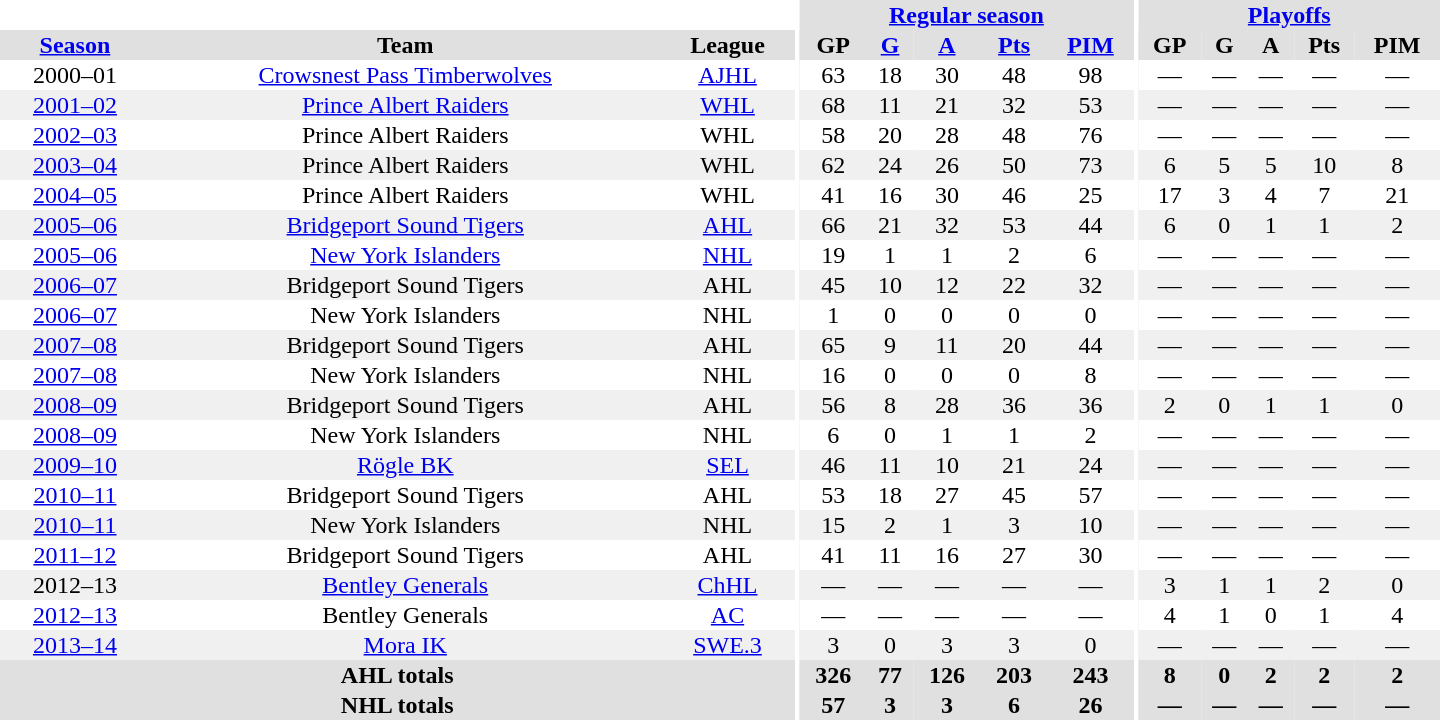<table border="0" cellpadding="1" cellspacing="0" style="text-align:center; width:60em">
<tr bgcolor="#e0e0e0">
<th colspan="3" bgcolor="#ffffff"></th>
<th rowspan="99" bgcolor="#ffffff"></th>
<th colspan="5"><a href='#'>Regular season</a></th>
<th rowspan="99" bgcolor="#ffffff"></th>
<th colspan="5"><a href='#'>Playoffs</a></th>
</tr>
<tr bgcolor="#e0e0e0">
<th><a href='#'>Season</a></th>
<th>Team</th>
<th>League</th>
<th>GP</th>
<th><a href='#'>G</a></th>
<th><a href='#'>A</a></th>
<th><a href='#'>Pts</a></th>
<th><a href='#'>PIM</a></th>
<th>GP</th>
<th>G</th>
<th>A</th>
<th>Pts</th>
<th>PIM</th>
</tr>
<tr>
<td>2000–01</td>
<td><a href='#'>Crowsnest Pass Timberwolves</a></td>
<td><a href='#'>AJHL</a></td>
<td>63</td>
<td>18</td>
<td>30</td>
<td>48</td>
<td>98</td>
<td>—</td>
<td>—</td>
<td>—</td>
<td>—</td>
<td>—</td>
</tr>
<tr bgcolor="#f0f0f0">
<td><a href='#'>2001–02</a></td>
<td><a href='#'>Prince Albert Raiders</a></td>
<td><a href='#'>WHL</a></td>
<td>68</td>
<td>11</td>
<td>21</td>
<td>32</td>
<td>53</td>
<td>—</td>
<td>—</td>
<td>—</td>
<td>—</td>
<td>—</td>
</tr>
<tr>
<td><a href='#'>2002–03</a></td>
<td>Prince Albert Raiders</td>
<td>WHL</td>
<td>58</td>
<td>20</td>
<td>28</td>
<td>48</td>
<td>76</td>
<td>—</td>
<td>—</td>
<td>—</td>
<td>—</td>
<td>—</td>
</tr>
<tr bgcolor="#f0f0f0">
<td><a href='#'>2003–04</a></td>
<td>Prince Albert Raiders</td>
<td>WHL</td>
<td>62</td>
<td>24</td>
<td>26</td>
<td>50</td>
<td>73</td>
<td>6</td>
<td>5</td>
<td>5</td>
<td>10</td>
<td>8</td>
</tr>
<tr>
<td><a href='#'>2004–05</a></td>
<td>Prince Albert Raiders</td>
<td>WHL</td>
<td>41</td>
<td>16</td>
<td>30</td>
<td>46</td>
<td>25</td>
<td>17</td>
<td>3</td>
<td>4</td>
<td>7</td>
<td>21</td>
</tr>
<tr bgcolor="#f0f0f0">
<td><a href='#'>2005–06</a></td>
<td><a href='#'>Bridgeport Sound Tigers</a></td>
<td><a href='#'>AHL</a></td>
<td>66</td>
<td>21</td>
<td>32</td>
<td>53</td>
<td>44</td>
<td>6</td>
<td>0</td>
<td>1</td>
<td>1</td>
<td>2</td>
</tr>
<tr>
<td><a href='#'>2005–06</a></td>
<td><a href='#'>New York Islanders</a></td>
<td><a href='#'>NHL</a></td>
<td>19</td>
<td>1</td>
<td>1</td>
<td>2</td>
<td>6</td>
<td>—</td>
<td>—</td>
<td>—</td>
<td>—</td>
<td>—</td>
</tr>
<tr bgcolor="#f0f0f0">
<td><a href='#'>2006–07</a></td>
<td>Bridgeport Sound Tigers</td>
<td>AHL</td>
<td>45</td>
<td>10</td>
<td>12</td>
<td>22</td>
<td>32</td>
<td>—</td>
<td>—</td>
<td>—</td>
<td>—</td>
<td>—</td>
</tr>
<tr>
<td><a href='#'>2006–07</a></td>
<td>New York Islanders</td>
<td>NHL</td>
<td>1</td>
<td>0</td>
<td>0</td>
<td>0</td>
<td>0</td>
<td>—</td>
<td>—</td>
<td>—</td>
<td>—</td>
<td>—</td>
</tr>
<tr bgcolor="#f0f0f0">
<td><a href='#'>2007–08</a></td>
<td>Bridgeport Sound Tigers</td>
<td>AHL</td>
<td>65</td>
<td>9</td>
<td>11</td>
<td>20</td>
<td>44</td>
<td>—</td>
<td>—</td>
<td>—</td>
<td>—</td>
<td>—</td>
</tr>
<tr>
<td><a href='#'>2007–08</a></td>
<td>New York Islanders</td>
<td>NHL</td>
<td>16</td>
<td>0</td>
<td>0</td>
<td>0</td>
<td>8</td>
<td>—</td>
<td>—</td>
<td>—</td>
<td>—</td>
<td>—</td>
</tr>
<tr bgcolor="#f0f0f0">
<td><a href='#'>2008–09</a></td>
<td>Bridgeport Sound Tigers</td>
<td>AHL</td>
<td>56</td>
<td>8</td>
<td>28</td>
<td>36</td>
<td>36</td>
<td>2</td>
<td>0</td>
<td>1</td>
<td>1</td>
<td>0</td>
</tr>
<tr>
<td><a href='#'>2008–09</a></td>
<td>New York Islanders</td>
<td>NHL</td>
<td>6</td>
<td>0</td>
<td>1</td>
<td>1</td>
<td>2</td>
<td>—</td>
<td>—</td>
<td>—</td>
<td>—</td>
<td>—</td>
</tr>
<tr bgcolor="#f0f0f0">
<td><a href='#'>2009–10</a></td>
<td><a href='#'>Rögle BK</a></td>
<td><a href='#'>SEL</a></td>
<td>46</td>
<td>11</td>
<td>10</td>
<td>21</td>
<td>24</td>
<td>—</td>
<td>—</td>
<td>—</td>
<td>—</td>
<td>—</td>
</tr>
<tr>
<td><a href='#'>2010–11</a></td>
<td>Bridgeport Sound Tigers</td>
<td>AHL</td>
<td>53</td>
<td>18</td>
<td>27</td>
<td>45</td>
<td>57</td>
<td>—</td>
<td>—</td>
<td>—</td>
<td>—</td>
<td>—</td>
</tr>
<tr bgcolor="#f0f0f0">
<td><a href='#'>2010–11</a></td>
<td>New York Islanders</td>
<td>NHL</td>
<td>15</td>
<td>2</td>
<td>1</td>
<td>3</td>
<td>10</td>
<td>—</td>
<td>—</td>
<td>—</td>
<td>—</td>
<td>—</td>
</tr>
<tr>
<td><a href='#'>2011–12</a></td>
<td>Bridgeport Sound Tigers</td>
<td>AHL</td>
<td>41</td>
<td>11</td>
<td>16</td>
<td>27</td>
<td>30</td>
<td>—</td>
<td>—</td>
<td>—</td>
<td>—</td>
<td>—</td>
</tr>
<tr bgcolor="#f0f0f0">
<td>2012–13</td>
<td><a href='#'>Bentley Generals</a></td>
<td><a href='#'>ChHL</a></td>
<td>—</td>
<td>—</td>
<td>—</td>
<td>—</td>
<td>—</td>
<td>3</td>
<td>1</td>
<td>1</td>
<td>2</td>
<td>0</td>
</tr>
<tr>
<td><a href='#'>2012–13</a></td>
<td>Bentley Generals</td>
<td><a href='#'>AC</a></td>
<td>—</td>
<td>—</td>
<td>—</td>
<td>—</td>
<td>—</td>
<td>4</td>
<td>1</td>
<td>0</td>
<td>1</td>
<td>4</td>
</tr>
<tr bgcolor="#f0f0f0">
<td><a href='#'>2013–14</a></td>
<td><a href='#'>Mora IK</a></td>
<td><a href='#'>SWE.3</a></td>
<td>3</td>
<td>0</td>
<td>3</td>
<td>3</td>
<td>0</td>
<td>—</td>
<td>—</td>
<td>—</td>
<td>—</td>
<td>—</td>
</tr>
<tr bgcolor="#e0e0e0">
<th colspan="3">AHL totals</th>
<th>326</th>
<th>77</th>
<th>126</th>
<th>203</th>
<th>243</th>
<th>8</th>
<th>0</th>
<th>2</th>
<th>2</th>
<th>2</th>
</tr>
<tr bgcolor="#e0e0e0">
<th colspan="3">NHL totals</th>
<th>57</th>
<th>3</th>
<th>3</th>
<th>6</th>
<th>26</th>
<th>—</th>
<th>—</th>
<th>—</th>
<th>—</th>
<th>—</th>
</tr>
</table>
